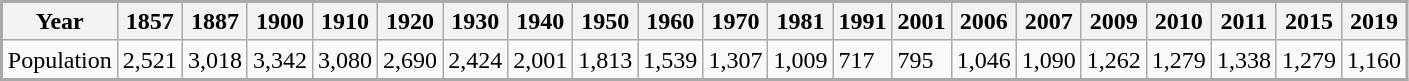<table class="wikitable" style="border:2px solid darkgrey;">
<tr>
<th>Year</th>
<th>1857</th>
<th>1887</th>
<th>1900</th>
<th>1910</th>
<th>1920</th>
<th>1930</th>
<th>1940</th>
<th>1950</th>
<th>1960</th>
<th>1970</th>
<th>1981</th>
<th>1991</th>
<th>2001</th>
<th>2006</th>
<th>2007</th>
<th>2009</th>
<th>2010</th>
<th>2011</th>
<th>2015</th>
<th>2019</th>
</tr>
<tr>
<td>Population</td>
<td>2,521</td>
<td>3,018</td>
<td>3,342</td>
<td>3,080</td>
<td>2,690</td>
<td>2,424</td>
<td>2,001</td>
<td>1,813</td>
<td>1,539</td>
<td>1,307</td>
<td>1,009</td>
<td>717</td>
<td>795</td>
<td>1,046</td>
<td>1,090</td>
<td>1,262</td>
<td>1,279</td>
<td>1,338</td>
<td>1,279</td>
<td>1,160</td>
</tr>
</table>
